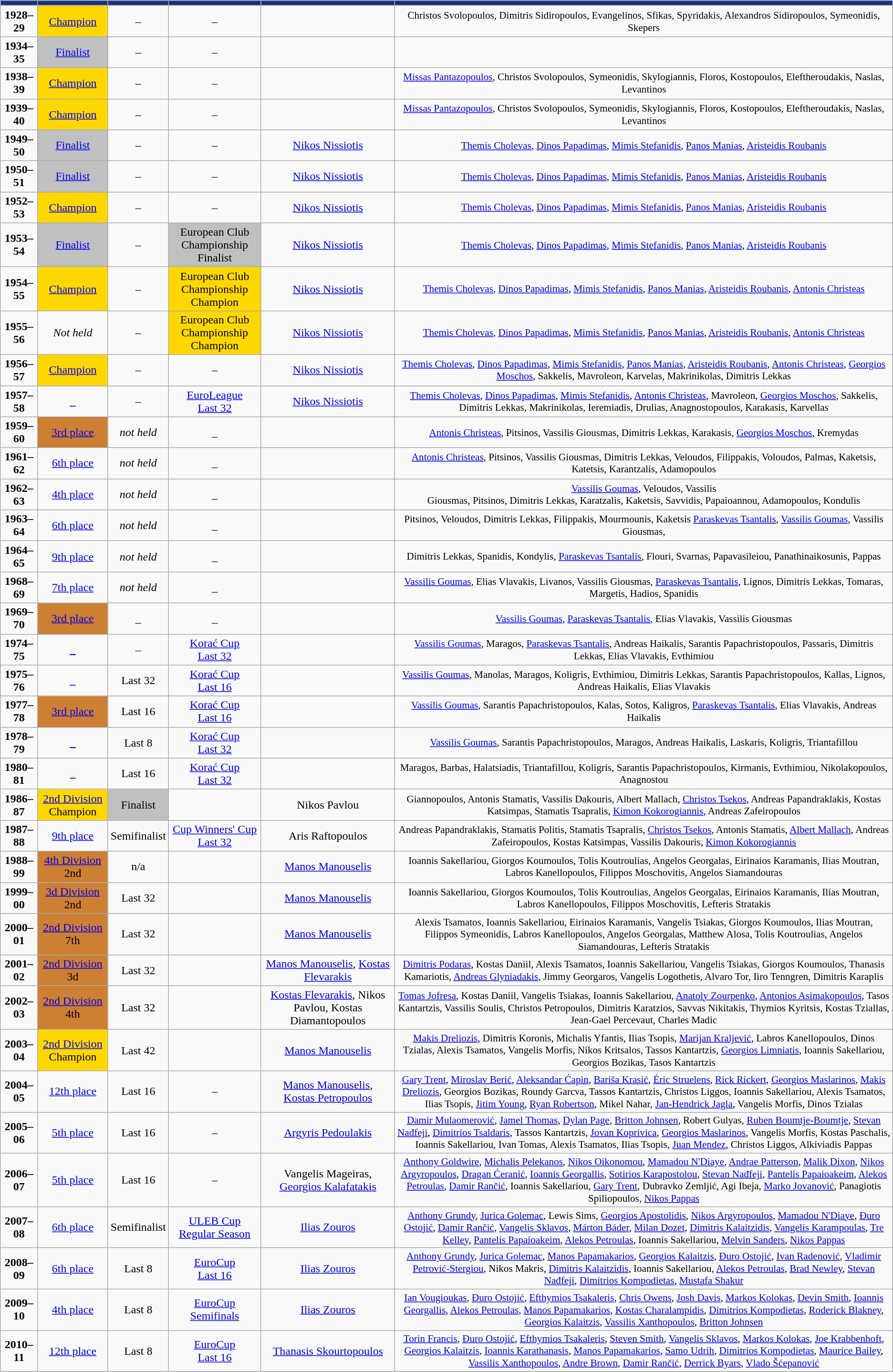<table class="wikitable" style="text-align: center">
<tr>
<th style="color:#C0C0C0; background:#15317E;"></th>
<th style="color:#C0C0C0; background:#15317E;"><a href='#'></a></th>
<th style="color:#C0C0C0; background:#15317E;"><a href='#'></a></th>
<th style="color:#C0C0C0; background:#15317E;"><a href='#'></a></th>
<th style="color:#C0C0C0; background:#15317E;"><a href='#'></a></th>
<th style="color:#C0C0C0; background:#15317E;"></th>
</tr>
<tr>
<td><strong>1928–29</strong></td>
<td bgcolor= gold><a href='#'>Champion</a></td>
<td>–</td>
<td>–</td>
<td></td>
<td style="font-size:88%">Christos Svolopoulos, Dimitris Sidiropoulos, Evangelinos, Sfikas, Spyridakis, Alexandros Sidiropoulos, Symeonidis, Skepers</td>
</tr>
<tr>
<td><strong>1934–35</strong></td>
<td bgcolor= silver><a href='#'>Finalist</a></td>
<td>–</td>
<td>–</td>
<td></td>
<td style="font-size:88%"></td>
</tr>
<tr>
<td><strong>1938–39</strong></td>
<td bgcolor= gold><a href='#'>Champion</a></td>
<td>–</td>
<td>–</td>
<td></td>
<td style="font-size:88%"><a href='#'>Missas Pantazopoulos</a>, Christos Svolopoulos, Symeonidis, Skylogiannis, Floros, Kostopoulos, Eleftheroudakis, Naslas, Levantinos</td>
</tr>
<tr>
<td><strong>1939–40</strong></td>
<td bgcolor= gold><a href='#'>Champion</a></td>
<td>–</td>
<td>–</td>
<td></td>
<td style="font-size:88%"><a href='#'>Missas Pantazopoulos</a>, Christos Svolopoulos, Symeonidis, Skylogiannis, Floros, Kostopoulos, Eleftheroudakis, Naslas, Levantinos</td>
</tr>
<tr>
<td><strong>1949–50</strong></td>
<td bgcolor= silver><a href='#'>Finalist</a></td>
<td>–</td>
<td>–</td>
<td><a href='#'>Nikos Nissiotis</a></td>
<td style="font-size:88%"><a href='#'>Themis Cholevas</a>, <a href='#'>Dinos Papadimas</a>, <a href='#'>Mimis Stefanidis</a>, <a href='#'>Panos Manias</a>, <a href='#'>Aristeidis Roubanis</a></td>
</tr>
<tr>
<td><strong>1950–51</strong></td>
<td bgcolor= silver><a href='#'>Finalist</a></td>
<td>–</td>
<td>–</td>
<td><a href='#'>Nikos Nissiotis</a></td>
<td style="font-size:88%"><a href='#'>Themis Cholevas</a>, <a href='#'>Dinos Papadimas</a>, <a href='#'>Mimis Stefanidis</a>, <a href='#'>Panos Manias</a>, <a href='#'>Aristeidis Roubanis</a></td>
</tr>
<tr>
<td><strong>1952–53</strong></td>
<td bgcolor= gold><a href='#'>Champion</a></td>
<td>–</td>
<td>–</td>
<td><a href='#'>Nikos Nissiotis</a></td>
<td style="font-size:88%"><a href='#'>Themis Cholevas</a>, <a href='#'>Dinos Papadimas</a>, <a href='#'>Mimis Stefanidis</a>, <a href='#'>Panos Manias</a>, <a href='#'>Aristeidis Roubanis</a></td>
</tr>
<tr>
<td><strong>1953–54</strong></td>
<td bgcolor= silver><a href='#'>Finalist</a></td>
<td>–</td>
<td bgcolor= silver>European Club Championship <br> Finalist</td>
<td><a href='#'>Nikos Nissiotis</a></td>
<td style="font-size:88%"><a href='#'>Themis Cholevas</a>, <a href='#'>Dinos Papadimas</a>, <a href='#'>Mimis Stefanidis</a>, <a href='#'>Panos Manias</a>, <a href='#'>Aristeidis Roubanis</a></td>
</tr>
<tr>
<td><strong>1954–55</strong></td>
<td bgcolor= gold><a href='#'>Champion</a></td>
<td>–</td>
<td bgcolor= gold>European Club Championship <br> Champion</td>
<td><a href='#'>Nikos Nissiotis</a></td>
<td style="font-size:88%"><a href='#'>Themis Cholevas</a>, <a href='#'>Dinos Papadimas</a>, <a href='#'>Mimis Stefanidis</a>, <a href='#'>Panos Manias</a>, <a href='#'>Aristeidis Roubanis</a>, <a href='#'>Antonis Christeas</a></td>
</tr>
<tr>
<td><strong>1955–56</strong></td>
<td><em>Not held</em></td>
<td>–</td>
<td bgcolor= gold>European Club Championship <br> Champion</td>
<td><a href='#'>Nikos Nissiotis</a></td>
<td style="font-size:88%"><a href='#'>Themis Cholevas</a>, <a href='#'>Dinos Papadimas</a>, <a href='#'>Mimis Stefanidis</a>, <a href='#'>Panos Manias</a>, <a href='#'>Aristeidis Roubanis</a>, <a href='#'>Antonis Christeas</a></td>
</tr>
<tr>
<td><strong>1956–57</strong></td>
<td bgcolor= gold><a href='#'>Champion</a></td>
<td>–</td>
<td>–</td>
<td><a href='#'>Nikos Nissiotis</a></td>
<td style="font-size:88%"><a href='#'>Themis Cholevas</a>, <a href='#'>Dinos Papadimas</a>, <a href='#'>Mimis Stefanidis</a>, <a href='#'>Panos Manias</a>, <a href='#'>Aristeidis Roubanis</a>, <a href='#'>Antonis Christeas</a>, <a href='#'>Georgios Moschos</a>, Sakkelis, Mavroleon, Karvelas, Makrinikolas, Dimitris Lekkas</td>
</tr>
<tr>
<td><strong>1957–58</strong></td>
<td><a href='#'>_</a></td>
<td>–</td>
<td><a href='#'>EuroLeague</a> <br><a href='#'>Last 32</a></td>
<td><a href='#'>Nikos Nissiotis</a></td>
<td style="font-size:88%"><a href='#'>Themis Cholevas</a>, <a href='#'>Dinos Papadimas</a>, <a href='#'>Mimis Stefanidis</a>, <a href='#'>Antonis Christeas</a>, Mavroleon, <a href='#'>Georgios Moschos</a>, Sakkelis, Dimitris Lekkas, Makrinikolas, Ieremiadis, Drulias, Anagnostopoulos, Karakasis, Karvellas</td>
</tr>
<tr>
<td><strong>1959–60</strong></td>
<td bgcolor= #CD7F32><a href='#'>3rd place</a></td>
<td><em>not held</em></td>
<td>_</td>
<td></td>
<td style="font-size:88%"><a href='#'>Antonis Christeas</a>, Pitsinos, Vassilis Giousmas, Dimitris Lekkas, Karakasis, <a href='#'>Georgios Moschos</a>, Kremydas </td>
</tr>
<tr>
<td><strong>1961–62</strong></td>
<td><a href='#'>6th place</a></td>
<td><em>not held</em></td>
<td>_</td>
<td></td>
<td style="font-size:88%"><a href='#'>Antonis Christeas</a>, Pitsinos, Vassilis Giousmas, Dimitris Lekkas, Veloudos, Filippakis, Voloudos, Palmas, Kaketsis, Katetsis, Karantzalis, Adamopoulos </td>
</tr>
<tr>
<td><strong>1962–63</strong></td>
<td><a href='#'>4th place</a></td>
<td><em>not held</em></td>
<td>_</td>
<td></td>
<td style="font-size:88%"><a href='#'>Vassilis Goumas</a>, Veloudos, Vassilis<br>Giousmas, Pitsinos, Dimitris Lekkas, Karatzalis, Kaketsis, Savvidis, Papaioannou, Adamopoulos, Kondulis </td>
</tr>
<tr>
<td><strong>1963–64</strong></td>
<td><a href='#'>6th place</a></td>
<td><em>not held</em></td>
<td>_</td>
<td></td>
<td style="font-size:88%">Pitsinos, Veloudos, Dimitris Lekkas, Filippakis, Mourmounis, Kaketsis <a href='#'>Paraskevas Tsantalis</a>, <a href='#'>Vassilis Goumas</a>, Vassilis Giousmas,</td>
</tr>
<tr>
<td><strong>1964–65</strong></td>
<td><a href='#'>9th place</a></td>
<td><em>not held</em></td>
<td>_</td>
<td></td>
<td style="font-size:88%">Dimitris Lekkas, Spanidis, Kondylis, <a href='#'>Paraskevas Tsantalis</a>, Flouri, Svarnas, Papavasileiou, Panathinaikosunis, Pappas </td>
</tr>
<tr>
<td><strong>1968–69</strong></td>
<td><a href='#'>7th place</a></td>
<td><em>not held</em></td>
<td>_</td>
<td></td>
<td style="font-size:88%"><a href='#'>Vassilis Goumas</a>, Elias Vlavakis, Livanos, Vassilis Giousmas, <a href='#'>Paraskevas Tsantalis</a>, Lignos, Dimitris Lekkas, Tomaras, Margetis, Hadios, Spanidis </td>
</tr>
<tr>
<td><strong>1969–70</strong></td>
<td bgcolor= #CD7F32><a href='#'>3rd place</a></td>
<td>_</td>
<td>_</td>
<td></td>
<td style="font-size:88%"><a href='#'>Vassilis Goumas</a>, <a href='#'>Paraskevas Tsantalis</a>, Elias Vlavakis, Vassilis Giousmas</td>
</tr>
<tr>
<td><strong>1974–75</strong></td>
<td><a href='#'>_</a></td>
<td>–</td>
<td><a href='#'>Korać Cup</a> <br><a href='#'>Last 32</a></td>
<td></td>
<td style="font-size:88%"><a href='#'>Vassilis Goumas</a>, Maragos, <a href='#'>Paraskevas Tsantalis</a>, Andreas Haikalis, Sarantis Papachristopoulos, Passaris, Dimitris Lekkas, Elias Vlavakis, Evthimiou</td>
</tr>
<tr>
<td><strong>1975–76</strong></td>
<td><a href='#'>_</a></td>
<td>Last 32</td>
<td><a href='#'>Korać Cup</a> <br><a href='#'>Last 16</a></td>
<td></td>
<td style="font-size:88%"><a href='#'>Vassilis Goumas</a>, Manolas, Maragos, Koligris, Evthimiou, Dimitris Lekkas, Sarantis Papachristopoulos, Kallas, Lignos, Andreas Haikalis, Elias Vlavakis</td>
</tr>
<tr>
<td><strong>1977–78</strong></td>
<td bgcolor= #CD7F32><a href='#'>3rd place</a></td>
<td>Last 16</td>
<td><a href='#'>Korać Cup</a> <br><a href='#'>Last 16</a></td>
<td></td>
<td style="font-size:88%"><a href='#'>Vassilis Goumas</a>, Sarantis Papachristopoulos, Kalas, Sotos, Kaligros, <a href='#'>Paraskevas Tsantalis</a>, Elias Vlavakis, Andreas Haikalis</td>
</tr>
<tr>
<td><strong>1978–79</strong></td>
<td><a href='#'>_</a></td>
<td>Last 8</td>
<td><a href='#'>Korać Cup</a> <br><a href='#'>Last 32</a></td>
<td></td>
<td style="font-size:88%"><a href='#'>Vassilis Goumas</a>, Sarantis Papachristopoulos, Maragos, Andreas Haikalis, Laskaris, Koligris, Triantafillou</td>
</tr>
<tr>
<td><strong>1980–81</strong></td>
<td><a href='#'>_</a></td>
<td>Last 16</td>
<td><a href='#'>Korać Cup</a> <br><a href='#'>Last 32</a></td>
<td></td>
<td style="font-size:88%">Maragos, Barbas, Halatsiadis, Triantafillou, Koligris, Sarantis Papachristopoulos, Kirmanis, Evthimiou, Nikolakopoulos, Anagnostou</td>
</tr>
<tr>
<td><strong>1986–87</strong></td>
<td bgcolor= gold><a href='#'>2nd Division</a> Champion</td>
<td bgcolor= silver>Finalist</td>
<td></td>
<td>Nikos Pavlou</td>
<td style="font-size:88%">Giannopoulos, Antonis Stamatis, Vassilis Dakouris, Albert Mallach, <a href='#'>Christos Tsekos</a>, Andreas Papandraklakis, Kostas Katsimpas, Stamatis Tsapralis, <a href='#'>Kimon Kokorogiannis</a>, Andreas Zafeiropoulos</td>
</tr>
<tr>
<td><strong>1987–88</strong></td>
<td><a href='#'>9th place</a></td>
<td>Semifinalist</td>
<td><a href='#'>Cup Winners' Cup</a> <br><a href='#'>Last 32</a></td>
<td>Aris Raftopoulos</td>
<td style="font-size:88%">Andreas Papandraklakis, Stamatis Politis, Stamatis Tsapralis, <a href='#'>Christos Tsekos</a>, Antonis Stamatis, <a href='#'>Albert Mallach</a>, Andreas Zafeiropoulos, Kostas Katsimpas, Vassilis Dakouris, <a href='#'>Kimon Kokorogiannis</a></td>
</tr>
<tr>
<td><strong>1988–99</strong></td>
<td bgcolor= #CD7F32><a href='#'>4th Division</a> 2nd</td>
<td>n/a</td>
<td></td>
<td><a href='#'>Manos Manouselis</a></td>
<td style="font-size:88%">Ioannis Sakellariou, Giorgos Koumoulos, Tolis Koutroulias, Angelos Georgalas, Eirinaios Karamanis, Ilias Moutran, Labros Kanellopoulos, Filippos Moschovitis, Angelos Siamandouras</td>
</tr>
<tr>
<td><strong>1999–00</strong></td>
<td bgcolor= #CD7F32><a href='#'>3d Division</a> 2nd</td>
<td>Last 32</td>
<td></td>
<td><a href='#'>Manos Manouselis</a></td>
<td style="font-size:88%">Ioannis Sakellariou, Giorgos Koumoulos, Tolis Koutroulias, Angelos Georgalas, Eirinaios Karamanis, Ilias Moutran, Labros Kanellopoulos, Filippos Moschovitis, Lefteris Stratakis</td>
</tr>
<tr>
<td><strong>2000–01</strong></td>
<td bgcolor= #CD7F32><a href='#'>2nd Division</a> 7th</td>
<td>Last 32</td>
<td></td>
<td><a href='#'>Manos Manouselis</a></td>
<td style="font-size:88%">Alexis Tsamatos, Ioannis Sakellariou, Eirinaios Karamanis, Vangelis Tsiakas, Giorgos Koumoulos, Ilias Moutran, Filippos Symeonidis, Labros Kanellopoulos, Angelos Georgalas, Matthew Alosa, Tolis Koutroulias, Angelos Siamandouras, Lefteris Stratakis</td>
</tr>
<tr>
<td><strong>2001–02</strong></td>
<td bgcolor= #CD7F32><a href='#'>2nd Division</a> 3d</td>
<td>Last 32</td>
<td></td>
<td><a href='#'>Manos Manouselis</a>, <a href='#'>Kostas Flevarakis</a></td>
<td style="font-size:88%"><a href='#'>Dimitris Podaras</a>, Kostas Daniil, Alexis Tsamatos, Ioannis Sakellariou, Vangelis Tsiakas, Giorgos Koumoulos, Thanasis Kamariotis, <a href='#'>Andreas Glyniadakis</a>, Jimmy Georgaros, Vangelis Logothetis, Alvaro Tor, Iiro Tenngren, Dimitris Karaplis</td>
</tr>
<tr>
<td><strong>2002–03</strong></td>
<td bgcolor= #CD7F32><a href='#'>2nd Division</a> 4th</td>
<td>Last 32</td>
<td></td>
<td><a href='#'>Kostas Flevarakis</a>, Nikos Pavlou, Kostas Diamantopoulos</td>
<td style="font-size:88%"><a href='#'>Tomas Jofresa</a>, Kostas Daniil, Vangelis Tsiakas, Ioannis Sakellariou, <a href='#'>Anatoly Zourpenko</a>, <a href='#'>Antonios Asimakopoulos</a>, Tasos Kantartzis, Vassilis Soulis, Christos Petropoulos, Dimitris Karatzios, Savvas Nikitakis, Thymios Kyritsis, Kostas Tziallas, Jean-Gael Percevaut, Charles Madic</td>
</tr>
<tr>
<td><strong>2003–04</strong></td>
<td bgcolor= gold><a href='#'>2nd Division</a> Champion</td>
<td>Last 42</td>
<td></td>
<td><a href='#'>Manos Manouselis</a></td>
<td style="font-size:88%"><a href='#'>Makis Dreliozis</a>, Dimitris Koronis, Michalis Yfantis, Ilias Tsopis, <a href='#'>Marijan Kraljević</a>, Labros Kanellopoulos, Dinos Tzialas, Alexis Tsamatos, Vangelis Morfis, Nikos Kritsalos, Tassos Kantartzis, <a href='#'>Georgios Limniatis</a>, Ioannis Sakellariou, Georgios Bozikas, Tasos Kantartzis</td>
</tr>
<tr>
<td><strong>2004–05</strong></td>
<td><a href='#'>12th place</a></td>
<td>Last 16</td>
<td>–</td>
<td><a href='#'>Manos Manouselis</a>, <br><a href='#'>Kostas Petropoulos</a></td>
<td style="font-size:88%"><a href='#'>Gary Trent</a>, <a href='#'>Miroslav Berić</a>, <a href='#'>Aleksandar Ćapin</a>, <a href='#'>Bariša Krasić</a>, <a href='#'>Éric Struelens</a>, <a href='#'>Rick Rickert</a>, <a href='#'>Georgios Maslarinos</a>, <a href='#'>Makis Dreliozis</a>, Georgios Bozikas, Roundy Garcνa, Tassos Kantartzis, Christos Liggos, Ioannis Sakellariou, Alexis Tsamatos, Ilias Tsopis, <a href='#'>Jitim Young</a>, <a href='#'>Ryan Robertson</a>, Mikel Nahar, <a href='#'>Jan-Hendrick Jagla</a>, Vangelis Morfis, Dinos Tzialas</td>
</tr>
<tr>
<td><strong>2005–06</strong></td>
<td><a href='#'>5th place</a></td>
<td>Last 16</td>
<td>–</td>
<td><a href='#'>Argyris Pedoulakis</a></td>
<td style="font-size:88%"><a href='#'>Damir Mulaomerović</a>, <a href='#'>Jamel Thomas</a>, <a href='#'>Dylan Page</a>, <a href='#'>Britton Johnsen</a>, Robert Gulyas, <a href='#'>Ruben Boumtje-Boumtje</a>, <a href='#'>Stevan Nađfeji</a>, <a href='#'>Dimitrios Tsaldaris</a>, Tassos Kantartzis, <a href='#'>Jovan Koprivica</a>, <a href='#'>Georgios Maslarinos</a>, Vangelis Morfis, Kostas Paschalis, Ioannis Sakellariou, Ivan Tomas, Alexis Tsamatos, Ilias Tsopis, <a href='#'>Juan Mendez</a>, Christos Liggos, Alkiviadis Pappas</td>
</tr>
<tr>
<td><strong>2006–07</strong></td>
<td><a href='#'>5th place</a></td>
<td>Last 16</td>
<td>–</td>
<td>Vangelis Mageiras, <br><a href='#'>Georgios Kalafatakis</a></td>
<td style="font-size:88%"><a href='#'>Anthony Goldwire</a>, <a href='#'>Michalis Pelekanos</a>, <a href='#'>Nikos Oikonomou</a>, <a href='#'>Mamadou N'Diaye</a>, <a href='#'>Andrae Patterson</a>, <a href='#'>Malik Dixon</a>, <a href='#'>Nikos Argyropoulos</a>, <a href='#'>Dragan Ćeranić</a>, <a href='#'>Ioannis Georgallis</a>, <a href='#'>Sotirios Karapostolou</a>, <a href='#'>Stevan Nađfeji</a>, <a href='#'>Pantelis Papaioakeim</a>, <a href='#'>Alekos Petroulas</a>, <a href='#'>Damir Rančić</a>, Ioannis Sakellariou, <a href='#'>Gary Trent</a>, Dubravko Zemljić, Agi Ibeja, <a href='#'>Marko Jovanović</a>, Panagiotis Spiliopoulos, <a href='#'>Nikos Pappas</a></td>
</tr>
<tr>
<td><strong>2007–08</strong></td>
<td><a href='#'>6th place</a></td>
<td>Semifinalist</td>
<td><a href='#'>ULEB Cup</a> <br><a href='#'>Regular Season</a></td>
<td><a href='#'>Ilias Zouros</a></td>
<td style="font-size:88%"><a href='#'>Anthony Grundy</a>, <a href='#'>Jurica Golemac</a>, Lewis Sims, <a href='#'>Georgios Apostolidis</a>, <a href='#'>Nikos Argyropoulos</a>, <a href='#'>Mamadou N'Diaye</a>, <a href='#'>Đuro Ostojić</a>, <a href='#'>Damir Rančić</a>, <a href='#'>Vangelis Sklavos</a>, <a href='#'>Márton Báder</a>, <a href='#'>Milan Dozet</a>, <a href='#'>Dimitris Kalaitzidis</a>, <a href='#'>Vangelis Karampoulas</a>, <a href='#'>Tre Kelley</a>, <a href='#'>Pantelis Papaioakeim</a>, <a href='#'>Alekos Petroulas</a>, Ioannis Sakellariou, <a href='#'>Melvin Sanders</a>, <a href='#'>Nikos Pappas</a></td>
</tr>
<tr>
<td><strong>2008–09</strong></td>
<td><a href='#'>6th place</a></td>
<td>Last 8</td>
<td><a href='#'>EuroCup</a> <br><a href='#'>Last 16</a></td>
<td><a href='#'>Ilias Zouros</a></td>
<td style="font-size:88%"><a href='#'>Anthony Grundy</a>, <a href='#'>Jurica Golemac</a>, <a href='#'>Manos Papamakarios</a>, <a href='#'>Georgios Kalaitzis</a>, <a href='#'>Đuro Ostojić</a>, <a href='#'>Ivan Radenović</a>, <a href='#'>Vladimir Petrović-Stergiou</a>, Nikos Makris, <a href='#'>Dimitris Kalaitzidis</a>, Ioannis Sakellariou, <a href='#'>Alekos Petroulas</a>, <a href='#'>Brad Newley</a>, <a href='#'>Stevan Nađfeji</a>, <a href='#'>Dimitrios Kompodietas</a>, <a href='#'>Mustafa Shakur</a></td>
</tr>
<tr>
<td><strong>2009–10</strong></td>
<td><a href='#'>4th place</a></td>
<td>Last 8</td>
<td><a href='#'>EuroCup</a> <br><a href='#'>Semifinals</a></td>
<td><a href='#'>Ilias Zouros</a></td>
<td style="font-size:88%"><a href='#'>Ian Vougioukas</a>, <a href='#'>Đuro Ostojić</a>, <a href='#'>Efthymios Tsakaleris</a>, <a href='#'>Chris Owens</a>, <a href='#'>Josh Davis</a>, <a href='#'>Markos Kolokas</a>, <a href='#'>Devin Smith</a>, <a href='#'>Ioannis Georgallis</a>, <a href='#'>Alekos Petroulas</a>, <a href='#'>Manos Papamakarios</a>, <a href='#'>Kostas Charalampidis</a>, <a href='#'>Dimitrios Kompodietas</a>, <a href='#'>Roderick Blakney</a>, <a href='#'>Georgios Kalaitzis</a>, <a href='#'>Vassilis Xanthopoulos</a>, <a href='#'>Britton Johnsen</a></td>
</tr>
<tr>
<td><strong>2010–11</strong></td>
<td><a href='#'>12th place</a></td>
<td>Last 8</td>
<td><a href='#'>EuroCup</a> <br><a href='#'>Last 16</a></td>
<td><a href='#'>Thanasis Skourtopoulos</a></td>
<td style="font-size:88%"><a href='#'>Torin Francis</a>, <a href='#'>Đuro Ostojić</a>, <a href='#'>Efthymios Tsakaleris</a>, <a href='#'>Steven Smith</a>, <a href='#'>Vangelis Sklavos</a>, <a href='#'>Markos Kolokas</a>, <a href='#'>Joe Krabbenhoft</a>, <a href='#'>Georgios Kalaitzis</a>, <a href='#'>Ioannis Karathanasis</a>, <a href='#'>Manos Papamakarios</a>, <a href='#'>Samo Udrih</a>, <a href='#'>Dimitrios Kompodietas</a>, <a href='#'>Maurice Bailey</a>, <a href='#'>Vassilis Xanthopoulos</a>, <a href='#'>Andre Brown</a>, <a href='#'>Damir Rančić</a>, <a href='#'>Derrick Byars</a>, <a href='#'>Vlado Šćepanović</a></td>
</tr>
<tr>
</tr>
</table>
